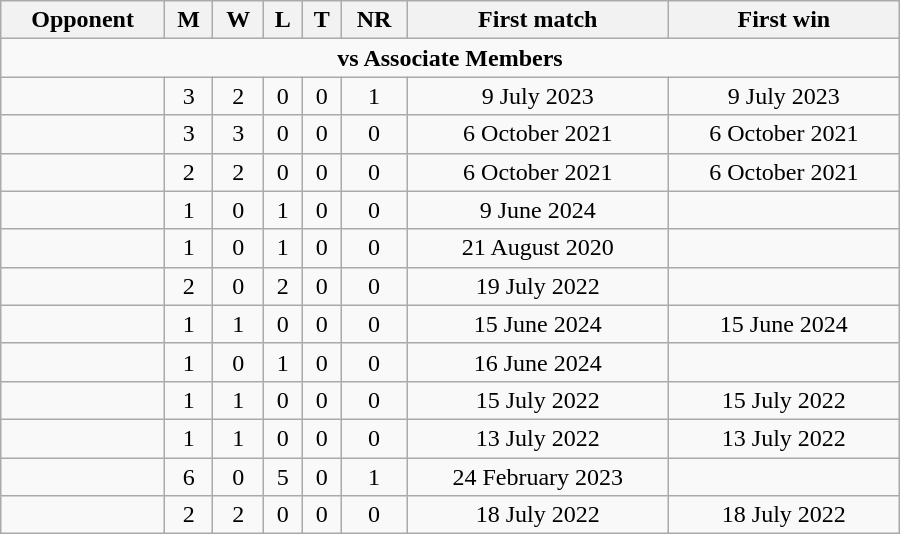<table class="wikitable" style="text-align: center; width: 600px;">
<tr>
<th>Opponent</th>
<th>M</th>
<th>W</th>
<th>L</th>
<th>T</th>
<th>NR</th>
<th>First match</th>
<th>First win</th>
</tr>
<tr>
<td colspan="8" style="text-align:center;"><strong>vs Associate Members</strong></td>
</tr>
<tr>
<td align=left></td>
<td>3</td>
<td>2</td>
<td>0</td>
<td>0</td>
<td>1</td>
<td>9 July 2023</td>
<td>9 July 2023</td>
</tr>
<tr>
<td align=left></td>
<td>3</td>
<td>3</td>
<td>0</td>
<td>0</td>
<td>0</td>
<td>6 October 2021</td>
<td>6 October 2021</td>
</tr>
<tr>
<td align=left></td>
<td>2</td>
<td>2</td>
<td>0</td>
<td>0</td>
<td>0</td>
<td>6 October 2021</td>
<td>6 October 2021</td>
</tr>
<tr>
<td align=left></td>
<td>1</td>
<td>0</td>
<td>1</td>
<td>0</td>
<td>0</td>
<td>9 June 2024</td>
<td></td>
</tr>
<tr>
<td align=left></td>
<td>1</td>
<td>0</td>
<td>1</td>
<td>0</td>
<td>0</td>
<td>21 August 2020</td>
<td></td>
</tr>
<tr>
<td align=left></td>
<td>2</td>
<td>0</td>
<td>2</td>
<td>0</td>
<td>0</td>
<td>19 July 2022</td>
<td></td>
</tr>
<tr>
<td align=left></td>
<td>1</td>
<td>1</td>
<td>0</td>
<td>0</td>
<td>0</td>
<td>15 June 2024</td>
<td>15 June 2024</td>
</tr>
<tr>
<td align=left></td>
<td>1</td>
<td>0</td>
<td>1</td>
<td>0</td>
<td>0</td>
<td>16 June 2024</td>
<td></td>
</tr>
<tr>
<td align=left></td>
<td>1</td>
<td>1</td>
<td>0</td>
<td>0</td>
<td>0</td>
<td>15 July 2022</td>
<td>15 July 2022</td>
</tr>
<tr>
<td align=left></td>
<td>1</td>
<td>1</td>
<td>0</td>
<td>0</td>
<td>0</td>
<td>13 July 2022</td>
<td>13 July 2022</td>
</tr>
<tr>
<td align=left></td>
<td>6</td>
<td>0</td>
<td>5</td>
<td>0</td>
<td>1</td>
<td>24 February 2023</td>
<td></td>
</tr>
<tr>
<td align=left></td>
<td>2</td>
<td>2</td>
<td>0</td>
<td>0</td>
<td>0</td>
<td>18 July 2022</td>
<td>18 July 2022</td>
</tr>
</table>
